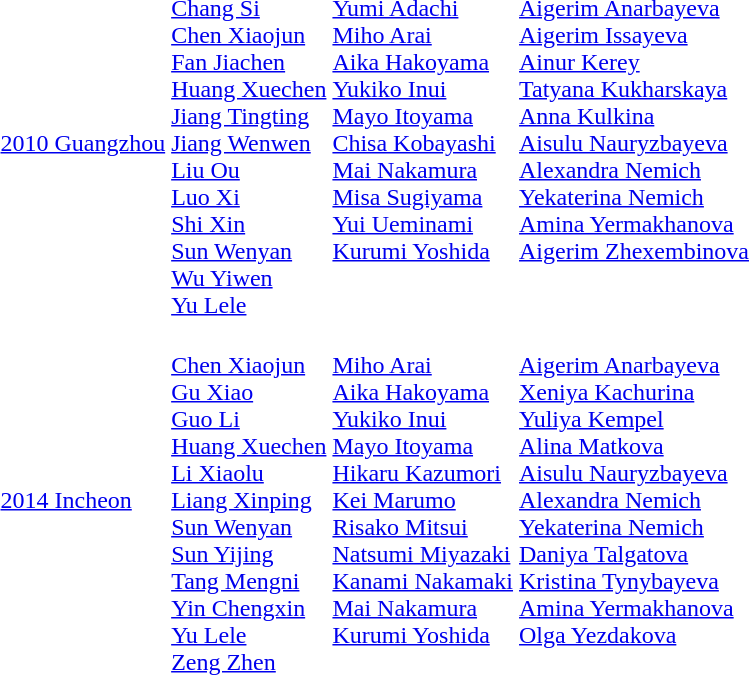<table>
<tr>
<td><a href='#'>2010 Guangzhou</a></td>
<td><br><a href='#'>Chang Si</a><br><a href='#'>Chen Xiaojun</a><br><a href='#'>Fan Jiachen</a><br><a href='#'>Huang Xuechen</a><br><a href='#'>Jiang Tingting</a><br><a href='#'>Jiang Wenwen</a><br><a href='#'>Liu Ou</a><br><a href='#'>Luo Xi</a><br><a href='#'>Shi Xin</a><br><a href='#'>Sun Wenyan</a><br><a href='#'>Wu Yiwen</a><br><a href='#'>Yu Lele</a></td>
<td valign=top><br><a href='#'>Yumi Adachi</a><br><a href='#'>Miho Arai</a><br><a href='#'>Aika Hakoyama</a><br><a href='#'>Yukiko Inui</a><br><a href='#'>Mayo Itoyama</a><br><a href='#'>Chisa Kobayashi</a><br><a href='#'>Mai Nakamura</a><br><a href='#'>Misa Sugiyama</a><br><a href='#'>Yui Ueminami</a><br><a href='#'>Kurumi Yoshida</a></td>
<td valign=top><br><a href='#'>Aigerim Anarbayeva</a><br><a href='#'>Aigerim Issayeva</a><br><a href='#'>Ainur Kerey</a><br><a href='#'>Tatyana Kukharskaya</a><br><a href='#'>Anna Kulkina</a><br><a href='#'>Aisulu Nauryzbayeva</a><br><a href='#'>Alexandra Nemich</a><br><a href='#'>Yekaterina Nemich</a><br><a href='#'>Amina Yermakhanova</a><br><a href='#'>Aigerim Zhexembinova</a></td>
</tr>
<tr>
<td><a href='#'>2014 Incheon</a></td>
<td><br><a href='#'>Chen Xiaojun</a><br><a href='#'>Gu Xiao</a><br><a href='#'>Guo Li</a><br><a href='#'>Huang Xuechen</a><br><a href='#'>Li Xiaolu</a><br><a href='#'>Liang Xinping</a><br><a href='#'>Sun Wenyan</a><br><a href='#'>Sun Yijing</a><br><a href='#'>Tang Mengni</a><br><a href='#'>Yin Chengxin</a><br><a href='#'>Yu Lele</a><br><a href='#'>Zeng Zhen</a></td>
<td valign=top><br><a href='#'>Miho Arai</a><br><a href='#'>Aika Hakoyama</a><br><a href='#'>Yukiko Inui</a><br><a href='#'>Mayo Itoyama</a><br><a href='#'>Hikaru Kazumori</a><br><a href='#'>Kei Marumo</a><br><a href='#'>Risako Mitsui</a><br><a href='#'>Natsumi Miyazaki</a><br><a href='#'>Kanami Nakamaki</a><br><a href='#'>Mai Nakamura</a><br><a href='#'>Kurumi Yoshida</a></td>
<td valign=top><br><a href='#'>Aigerim Anarbayeva</a><br><a href='#'>Xeniya Kachurina</a><br><a href='#'>Yuliya Kempel</a><br><a href='#'>Alina Matkova</a><br><a href='#'>Aisulu Nauryzbayeva</a><br><a href='#'>Alexandra Nemich</a><br><a href='#'>Yekaterina Nemich</a><br><a href='#'>Daniya Talgatova</a><br><a href='#'>Kristina Tynybayeva</a><br><a href='#'>Amina Yermakhanova</a><br><a href='#'>Olga Yezdakova</a></td>
</tr>
</table>
